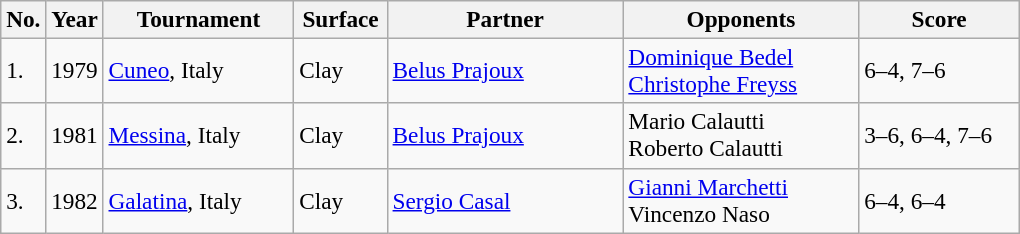<table class="sortable wikitable" style=font-size:97%>
<tr>
<th>No.</th>
<th>Year</th>
<th style="width:120px">Tournament</th>
<th style="width:55px">Surface</th>
<th style="width:150px">Partner</th>
<th style="width:150px">Opponents</th>
<th style="width:100px" class="unsortable">Score</th>
</tr>
<tr>
<td>1.</td>
<td>1979</td>
<td><a href='#'>Cuneo</a>, Italy</td>
<td>Clay</td>
<td> <a href='#'>Belus Prajoux</a></td>
<td> <a href='#'>Dominique Bedel</a><br> <a href='#'>Christophe Freyss</a></td>
<td>6–4, 7–6</td>
</tr>
<tr>
<td>2.</td>
<td>1981</td>
<td><a href='#'>Messina</a>, Italy</td>
<td>Clay</td>
<td> <a href='#'>Belus Prajoux</a></td>
<td> Mario Calautti<br> Roberto Calautti</td>
<td>3–6, 6–4, 7–6</td>
</tr>
<tr>
<td>3.</td>
<td>1982</td>
<td><a href='#'>Galatina</a>, Italy</td>
<td>Clay</td>
<td> <a href='#'>Sergio Casal</a></td>
<td> <a href='#'>Gianni Marchetti</a><br> Vincenzo Naso</td>
<td>6–4, 6–4</td>
</tr>
</table>
